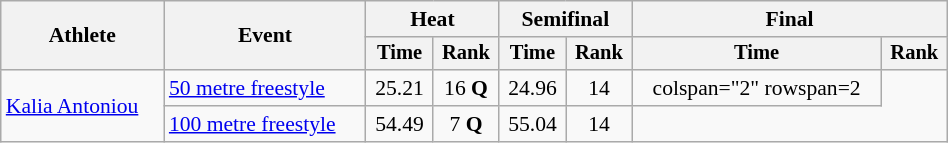<table class="wikitable" style="text-align:center; font-size:90%; width:50%;">
<tr>
<th rowspan="2">Athlete</th>
<th rowspan="2">Event</th>
<th colspan="2">Heat</th>
<th colspan="2">Semifinal</th>
<th colspan="2">Final</th>
</tr>
<tr style="font-size:95%">
<th>Time</th>
<th>Rank</th>
<th>Time</th>
<th>Rank</th>
<th>Time</th>
<th>Rank</th>
</tr>
<tr>
<td align=left rowspan=2><a href='#'>Kalia Antoniou</a></td>
<td align=left><a href='#'>50 metre freestyle</a></td>
<td>25.21</td>
<td>16 <strong>Q</strong></td>
<td>24.96</td>
<td>14</td>
<td>colspan="2" rowspan=2 </td>
</tr>
<tr>
<td align=left><a href='#'>100 metre freestyle</a></td>
<td>54.49</td>
<td>7 <strong>Q</strong></td>
<td>55.04</td>
<td>14</td>
</tr>
</table>
